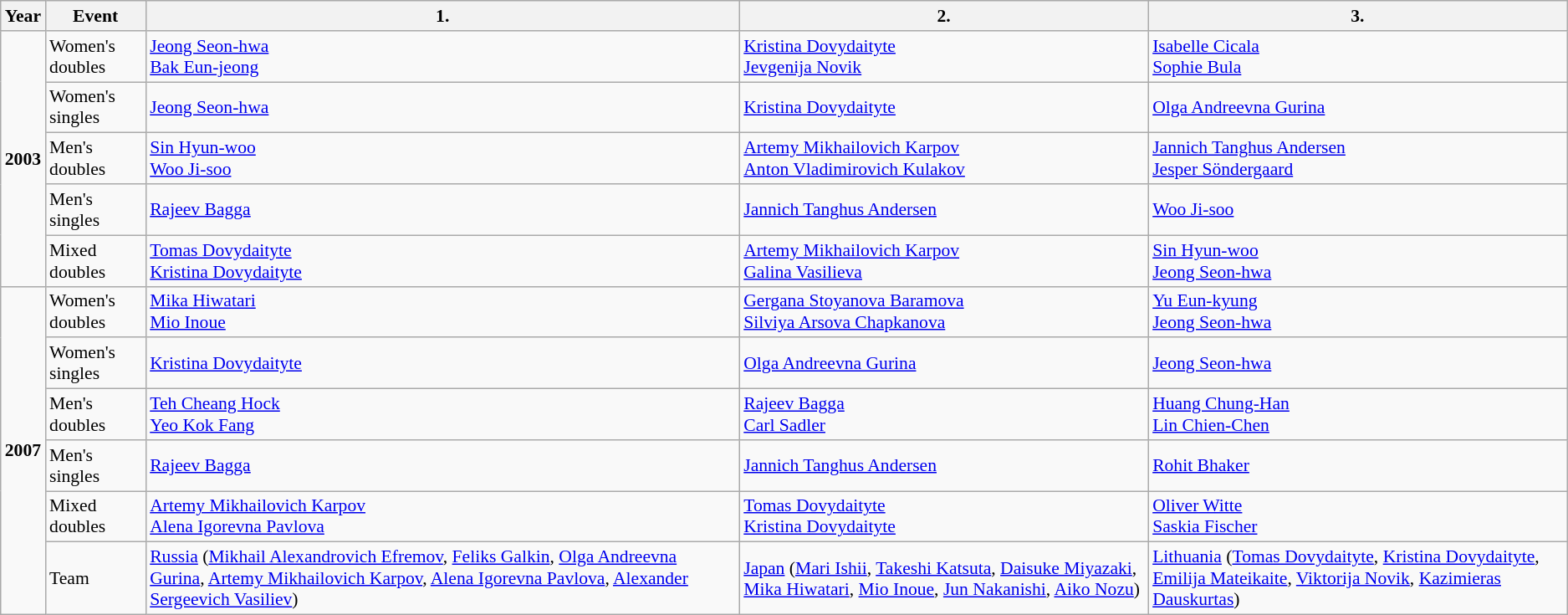<table class=wikitable style="font-size:90%;">
<tr>
<th>Year</th>
<th>Event</th>
<th>1.</th>
<th>2.</th>
<th>3.</th>
</tr>
<tr>
<td rowspan=5><strong>2003</strong></td>
<td>Women's doubles</td>
<td> <a href='#'>Jeong Seon-hwa</a><br> <a href='#'>Bak Eun-jeong</a></td>
<td> <a href='#'>Kristina Dovydaityte</a><br> <a href='#'>Jevgenija Novik</a></td>
<td> <a href='#'>Isabelle Cicala</a><br> <a href='#'>Sophie Bula</a></td>
</tr>
<tr>
<td>Women's singles</td>
<td> <a href='#'>Jeong Seon-hwa</a></td>
<td> <a href='#'>Kristina Dovydaityte</a></td>
<td> <a href='#'>Olga Andreevna Gurina</a></td>
</tr>
<tr>
<td>Men's doubles</td>
<td> <a href='#'>Sin Hyun-woo</a><br> <a href='#'>Woo Ji-soo</a></td>
<td> <a href='#'>Artemy Mikhailovich Karpov</a><br> <a href='#'>Anton Vladimirovich Kulakov</a></td>
<td> <a href='#'>Jannich Tanghus Andersen</a><br> <a href='#'>Jesper Söndergaard</a></td>
</tr>
<tr>
<td>Men's singles</td>
<td> <a href='#'>Rajeev Bagga</a></td>
<td> <a href='#'>Jannich Tanghus Andersen</a></td>
<td> <a href='#'>Woo Ji-soo</a></td>
</tr>
<tr>
<td>Mixed doubles</td>
<td> <a href='#'>Tomas Dovydaityte</a><br> <a href='#'>Kristina Dovydaityte</a></td>
<td> <a href='#'>Artemy Mikhailovich Karpov</a><br> <a href='#'>Galina Vasilieva</a></td>
<td> <a href='#'>Sin Hyun-woo</a><br> <a href='#'>Jeong Seon-hwa</a></td>
</tr>
<tr>
<td rowspan=6><strong>2007</strong></td>
<td>Women's doubles</td>
<td> <a href='#'>Mika Hiwatari</a><br> <a href='#'>Mio Inoue</a></td>
<td> <a href='#'>Gergana Stoyanova Baramova</a><br> <a href='#'>Silviya Arsova Chapkanova</a></td>
<td> <a href='#'>Yu Eun-kyung</a><br> <a href='#'>Jeong Seon-hwa</a></td>
</tr>
<tr>
<td>Women's singles</td>
<td> <a href='#'>Kristina Dovydaityte</a></td>
<td> <a href='#'>Olga Andreevna Gurina</a></td>
<td> <a href='#'>Jeong Seon-hwa</a></td>
</tr>
<tr>
<td>Men's doubles</td>
<td> <a href='#'>Teh Cheang Hock</a><br> <a href='#'>Yeo Kok Fang</a></td>
<td> <a href='#'>Rajeev Bagga</a><br> <a href='#'>Carl Sadler</a></td>
<td> <a href='#'>Huang Chung-Han</a><br> <a href='#'>Lin Chien-Chen</a></td>
</tr>
<tr>
<td>Men's singles</td>
<td> <a href='#'>Rajeev Bagga</a></td>
<td> <a href='#'>Jannich Tanghus Andersen</a></td>
<td> <a href='#'>Rohit Bhaker</a></td>
</tr>
<tr>
<td>Mixed doubles</td>
<td> <a href='#'>Artemy Mikhailovich Karpov</a><br> <a href='#'>Alena Igorevna Pavlova</a></td>
<td> <a href='#'>Tomas Dovydaityte</a><br> <a href='#'>Kristina Dovydaityte</a></td>
<td> <a href='#'>Oliver Witte</a><br> <a href='#'>Saskia Fischer</a></td>
</tr>
<tr>
<td>Team</td>
<td> <a href='#'>Russia</a> (<a href='#'>Mikhail Alexandrovich Efremov</a>, <a href='#'>Feliks Galkin</a>, <a href='#'>Olga Andreevna Gurina</a>, <a href='#'>Artemy Mikhailovich Karpov</a>, <a href='#'>Alena Igorevna Pavlova</a>, <a href='#'>Alexander Sergeevich Vasiliev</a>)</td>
<td> <a href='#'>Japan</a> (<a href='#'>Mari Ishii</a>, <a href='#'>Takeshi Katsuta</a>, <a href='#'>Daisuke Miyazaki</a>, <a href='#'>Mika Hiwatari</a>, <a href='#'>Mio Inoue</a>, <a href='#'>Jun Nakanishi</a>, <a href='#'>Aiko Nozu</a>)</td>
<td> <a href='#'>Lithuania</a> (<a href='#'>Tomas Dovydaityte</a>, <a href='#'>Kristina Dovydaityte</a>, <a href='#'>Emilija Mateikaite</a>, <a href='#'>Viktorija Novik</a>, <a href='#'>Kazimieras Dauskurtas</a>)</td>
</tr>
</table>
